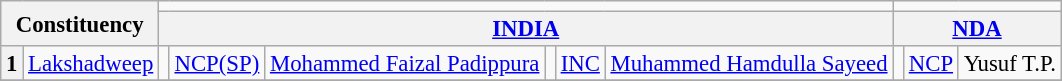<table class="wikitable sortable" style="text-align:center;font-size:95%;line-height:16px">
<tr>
<th colspan="2" rowspan="2">Constituency</th>
<td colspan="6" bgcolor=></td>
<td colspan="3" bgcolor=></td>
</tr>
<tr>
<th colspan="6"><a href='#'>INDIA</a></th>
<th colspan="3"><a href='#'>NDA</a></th>
</tr>
<tr>
<th>1</th>
<td><a href='#'>Lakshadweep</a></td>
<td></td>
<td><a href='#'>NCP(SP)</a></td>
<td><a href='#'>Mohammed Faizal Padippura</a></td>
<td></td>
<td><a href='#'>INC</a></td>
<td><a href='#'>Muhammed Hamdulla Sayeed</a></td>
<td></td>
<td><a href='#'>NCP</a></td>
<td>Yusuf T.P.</td>
</tr>
<tr>
</tr>
</table>
